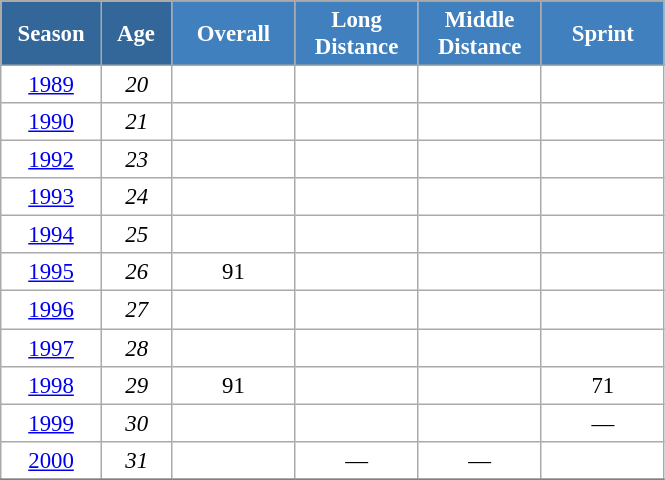<table class="wikitable" style="font-size:95%; text-align:center; border:grey solid 1px; border-collapse:collapse; background:#ffffff;">
<tr>
<th style="background-color:#369; color:white; width:60px;" rowspan="2"> Season </th>
<th style="background-color:#369; color:white; width:40px;" rowspan="2"> Age </th>
</tr>
<tr>
<th style="background-color:#4180be; color:white; width:75px;">Overall</th>
<th style="background-color:#4180be; color:white; width:75px;">Long Distance</th>
<th style="background-color:#4180be; color:white; width:75px;">Middle Distance</th>
<th style="background-color:#4180be; color:white; width:75px;">Sprint</th>
</tr>
<tr>
<td><a href='#'>1989</a></td>
<td><em>20</em></td>
<td></td>
<td></td>
<td></td>
<td></td>
</tr>
<tr>
<td><a href='#'>1990</a></td>
<td><em>21</em></td>
<td></td>
<td></td>
<td></td>
<td></td>
</tr>
<tr>
<td><a href='#'>1992</a></td>
<td><em>23</em></td>
<td></td>
<td></td>
<td></td>
<td></td>
</tr>
<tr>
<td><a href='#'>1993</a></td>
<td><em>24</em></td>
<td></td>
<td></td>
<td></td>
<td></td>
</tr>
<tr>
<td><a href='#'>1994</a></td>
<td><em>25</em></td>
<td></td>
<td></td>
<td></td>
<td></td>
</tr>
<tr>
<td><a href='#'>1995</a></td>
<td><em>26</em></td>
<td>91</td>
<td></td>
<td></td>
<td></td>
</tr>
<tr>
<td><a href='#'>1996</a></td>
<td><em>27</em></td>
<td></td>
<td></td>
<td></td>
<td></td>
</tr>
<tr>
<td><a href='#'>1997</a></td>
<td><em>28</em></td>
<td></td>
<td></td>
<td></td>
<td></td>
</tr>
<tr>
<td><a href='#'>1998</a></td>
<td><em>29</em></td>
<td>91</td>
<td></td>
<td></td>
<td>71</td>
</tr>
<tr>
<td><a href='#'>1999</a></td>
<td><em>30</em></td>
<td></td>
<td></td>
<td></td>
<td>—</td>
</tr>
<tr>
<td><a href='#'>2000</a></td>
<td><em>31</em></td>
<td></td>
<td>—</td>
<td>—</td>
<td></td>
</tr>
<tr>
</tr>
</table>
